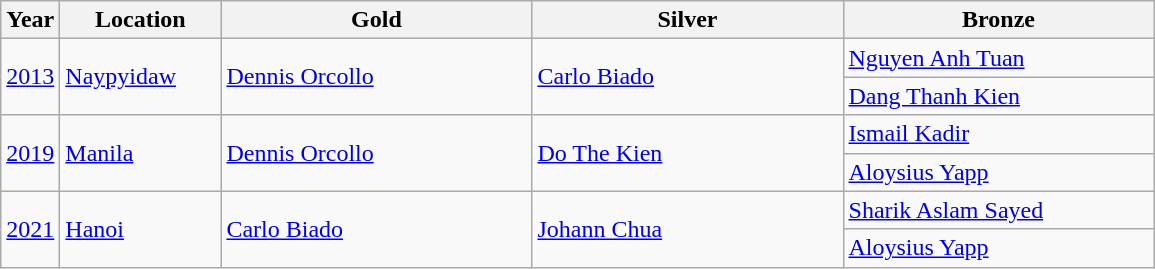<table class="wikitable">
<tr>
<th>Year</th>
<th width="100">Location</th>
<th width="200">Gold</th>
<th width="200">Silver</th>
<th width="200">Bronze</th>
</tr>
<tr>
<td rowspan=2><a href='#'>2013</a></td>
<td rowspan=2> <a href='#'>Naypyidaw</a></td>
<td rowspan=2> <a href='#'>Dennis Orcollo</a></td>
<td rowspan=2> <a href='#'>Carlo Biado</a></td>
<td> <a href='#'>Nguyen Anh Tuan</a></td>
</tr>
<tr>
<td> <a href='#'>Dang Thanh Kien</a></td>
</tr>
<tr>
<td rowspan=2><a href='#'>2019</a></td>
<td rowspan=2> <a href='#'>Manila</a></td>
<td rowspan=2> <a href='#'>Dennis Orcollo</a></td>
<td rowspan=2> <a href='#'>Do The Kien</a></td>
<td> <a href='#'>Ismail Kadir</a></td>
</tr>
<tr>
<td> <a href='#'>Aloysius Yapp</a></td>
</tr>
<tr>
<td rowspan=2><a href='#'>2021</a></td>
<td rowspan=2> <a href='#'>Hanoi</a></td>
<td rowspan=2> <a href='#'>Carlo Biado</a></td>
<td rowspan=2> <a href='#'>Johann Chua</a></td>
<td> <a href='#'>Sharik Aslam Sayed</a></td>
</tr>
<tr>
<td> <a href='#'>Aloysius Yapp</a></td>
</tr>
</table>
